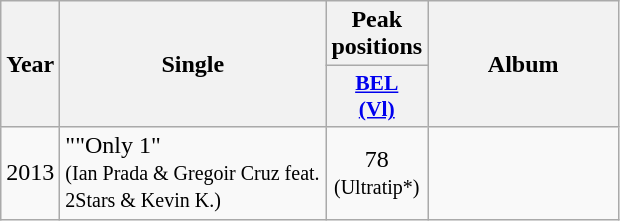<table class="wikitable">
<tr>
<th align="center" rowspan="2" width="10">Year</th>
<th align="center" rowspan="2" width="170">Single</th>
<th align="center" colspan="1" width="20">Peak positions</th>
<th align="center" rowspan="2" width="120">Album</th>
</tr>
<tr>
<th scope="col" style="width:3em;font-size:90%;"><a href='#'>BEL <br> (Vl)</a><br></th>
</tr>
<tr>
<td style="text-align:center;">2013</td>
<td>""Only 1" <br><small>(Ian Prada & Gregoir Cruz feat. 2Stars & Kevin K.)</small></td>
<td style="text-align:center;">78<br><small>(Ultratip*)<br></small></td>
<td style="text-align:center;"></td>
</tr>
</table>
